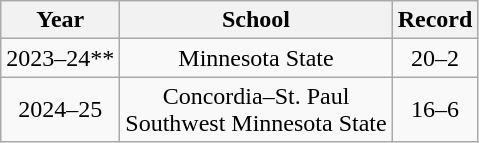<table class="wikitable" style="text-align:center">
<tr>
<th>Year</th>
<th>School</th>
<th>Record</th>
</tr>
<tr>
<td>2023–24**</td>
<td>Minnesota State</td>
<td>20–2</td>
</tr>
<tr>
<td>2024–25</td>
<td>Concordia–St. Paul<br>Southwest Minnesota State</td>
<td>16–6</td>
</tr>
</table>
